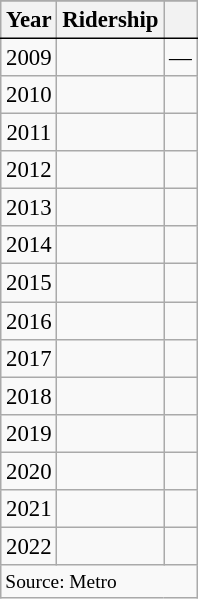<table class="wikitable sortable" style="border-spacing: 1px; text-align:center; font-size:95%;">
<tr>
</tr>
<tr>
<th style="border-bottom:1px solid black">Year</th>
<th style="border-bottom:1px solid black">Ridership</th>
<th style="border-bottom:1px solid black"></th>
</tr>
<tr>
<td>2009</td>
<td></td>
<td>—</td>
</tr>
<tr>
<td>2010</td>
<td></td>
<td></td>
</tr>
<tr>
<td>2011</td>
<td></td>
<td></td>
</tr>
<tr>
<td>2012</td>
<td></td>
<td></td>
</tr>
<tr>
<td>2013</td>
<td></td>
<td></td>
</tr>
<tr>
<td>2014</td>
<td></td>
<td></td>
</tr>
<tr>
<td>2015</td>
<td></td>
<td></td>
</tr>
<tr>
<td>2016</td>
<td></td>
<td></td>
</tr>
<tr>
<td>2017</td>
<td></td>
<td></td>
</tr>
<tr>
<td>2018</td>
<td></td>
<td></td>
</tr>
<tr>
<td>2019</td>
<td></td>
<td></td>
</tr>
<tr>
<td>2020</td>
<td></td>
<td></td>
</tr>
<tr>
<td>2021</td>
<td></td>
<td></td>
</tr>
<tr>
<td>2022</td>
<td></td>
<td></td>
</tr>
<tr class="sortbottom">
<td colspan="3" style="border-top:1px solid black; font-size:85%; text-align:left">Source: Metro</td>
</tr>
</table>
